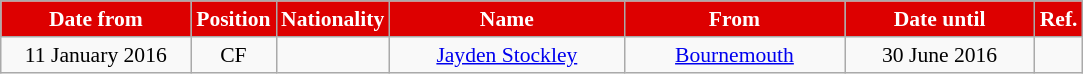<table class="wikitable"  style="text-align:center; font-size:90%; ">
<tr>
<th style="background:#DD0000; color:#FFFFFF; width:120px;">Date from</th>
<th style="background:#DD0000; color:#FFFFFF; width:50px;">Position</th>
<th style="background:#DD0000; color:#FFFFFF; width:50px;">Nationality</th>
<th style="background:#DD0000; color:#FFFFFF; width:150px;">Name</th>
<th style="background:#DD0000; color:#FFFFFF; width:140px;">From</th>
<th style="background:#DD0000; color:#FFFFFF; width:120px;">Date until</th>
<th style="background:#DD0000; color:#FFFFFF; width:25px;">Ref.</th>
</tr>
<tr>
<td>11 January 2016</td>
<td>CF</td>
<td></td>
<td><a href='#'>Jayden Stockley</a></td>
<td><a href='#'>Bournemouth</a></td>
<td>30 June 2016</td>
<td></td>
</tr>
</table>
